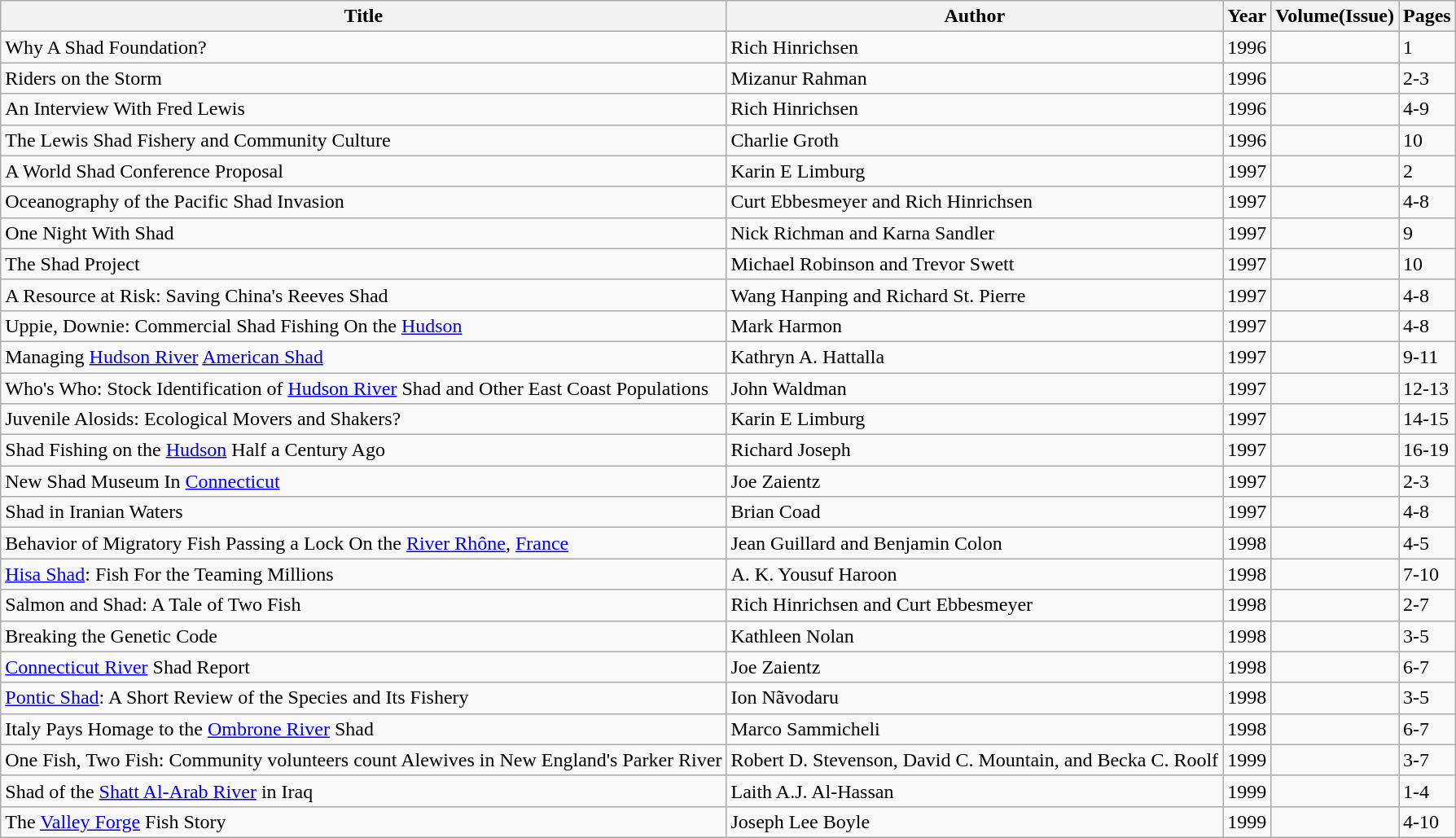<table class="wikitable">
<tr>
<th>Title</th>
<th>Author</th>
<th>Year</th>
<th>Volume(Issue)</th>
<th>Pages</th>
</tr>
<tr>
<td>Why A Shad Foundation?</td>
<td>Rich Hinrichsen</td>
<td>1996</td>
<td></td>
<td>1</td>
</tr>
<tr>
<td>Riders on the Storm</td>
<td>Mizanur Rahman</td>
<td>1996</td>
<td></td>
<td>2-3</td>
</tr>
<tr>
<td>An Interview With Fred Lewis</td>
<td>Rich Hinrichsen</td>
<td>1996</td>
<td></td>
<td>4-9</td>
</tr>
<tr>
<td>The Lewis Shad Fishery and Community Culture</td>
<td>Charlie Groth</td>
<td>1996</td>
<td></td>
<td>10</td>
</tr>
<tr>
<td>A World Shad Conference Proposal</td>
<td>Karin E Limburg</td>
<td>1997</td>
<td></td>
<td>2</td>
</tr>
<tr>
<td>Oceanography of the Pacific Shad Invasion</td>
<td>Curt Ebbesmeyer and Rich Hinrichsen</td>
<td>1997</td>
<td></td>
<td>4-8</td>
</tr>
<tr>
<td>One Night With Shad</td>
<td>Nick Richman and Karna Sandler</td>
<td>1997</td>
<td></td>
<td>9</td>
</tr>
<tr>
<td>The Shad Project</td>
<td>Michael Robinson and Trevor Swett</td>
<td>1997</td>
<td></td>
<td>10</td>
</tr>
<tr>
<td>A Resource at Risk: Saving China's Reeves Shad</td>
<td>Wang Hanping and Richard St. Pierre</td>
<td>1997</td>
<td></td>
<td>4-8</td>
</tr>
<tr>
<td>Uppie, Downie: Commercial Shad Fishing On the <a href='#'>Hudson</a></td>
<td>Mark Harmon</td>
<td>1997</td>
<td></td>
<td>4-8</td>
</tr>
<tr>
<td>Managing <a href='#'>Hudson River</a> <a href='#'>American Shad</a></td>
<td>Kathryn A. Hattalla</td>
<td>1997</td>
<td></td>
<td>9-11</td>
</tr>
<tr>
<td>Who's Who: Stock Identification of <a href='#'>Hudson River</a> Shad and Other East Coast Populations</td>
<td>John Waldman</td>
<td>1997</td>
<td></td>
<td>12-13</td>
</tr>
<tr>
<td>Juvenile Alosids: Ecological Movers and Shakers?</td>
<td>Karin E Limburg</td>
<td>1997</td>
<td></td>
<td>14-15</td>
</tr>
<tr>
<td>Shad Fishing on the <a href='#'>Hudson</a> Half a Century Ago</td>
<td>Richard Joseph</td>
<td>1997</td>
<td></td>
<td>16-19</td>
</tr>
<tr>
<td>New Shad Museum In <a href='#'>Connecticut</a></td>
<td>Joe Zaientz</td>
<td>1997</td>
<td></td>
<td>2-3</td>
</tr>
<tr>
<td>Shad in Iranian Waters</td>
<td>Brian Coad</td>
<td>1997</td>
<td></td>
<td>4-8</td>
</tr>
<tr>
<td>Behavior of Migratory Fish Passing a Lock On the <a href='#'>River Rhône</a>, <a href='#'>France</a></td>
<td>Jean Guillard and Benjamin Colon</td>
<td>1998</td>
<td></td>
<td>4-5</td>
</tr>
<tr>
<td><a href='#'>Hisa Shad</a>: Fish For the Teaming Millions</td>
<td>A. K. Yousuf Haroon</td>
<td>1998</td>
<td></td>
<td>7-10</td>
</tr>
<tr>
<td>Salmon and Shad: A Tale of Two Fish</td>
<td>Rich Hinrichsen and Curt Ebbesmeyer</td>
<td>1998</td>
<td></td>
<td>2-7</td>
</tr>
<tr>
<td>Breaking the Genetic Code</td>
<td>Kathleen Nolan</td>
<td>1998</td>
<td></td>
<td>3-5</td>
</tr>
<tr>
<td><a href='#'>Connecticut River</a> Shad Report</td>
<td>Joe Zaientz</td>
<td>1998</td>
<td></td>
<td>6-7</td>
</tr>
<tr>
<td><a href='#'>Pontic Shad</a>: A Short Review of the Species and Its Fishery</td>
<td>Ion Nãvodaru</td>
<td>1998</td>
<td></td>
<td>3-5</td>
</tr>
<tr>
<td>Italy Pays Homage to the <a href='#'>Ombrone River</a> Shad</td>
<td>Marco Sammicheli</td>
<td>1998</td>
<td></td>
<td>6-7</td>
</tr>
<tr>
<td>One Fish, Two Fish: Community volunteers count Alewives in New England's Parker River</td>
<td>Robert D. Stevenson, David C. Mountain, and Becka C. Roolf</td>
<td>1999</td>
<td></td>
<td>3-7</td>
</tr>
<tr>
<td>Shad of the <a href='#'>Shatt Al-Arab River</a> in Iraq</td>
<td>Laith A.J. Al-Hassan</td>
<td>1999</td>
<td></td>
<td>1-4</td>
</tr>
<tr>
<td>The <a href='#'>Valley Forge</a> Fish Story</td>
<td>Joseph Lee Boyle</td>
<td>1999</td>
<td></td>
<td>4-10</td>
</tr>
</table>
